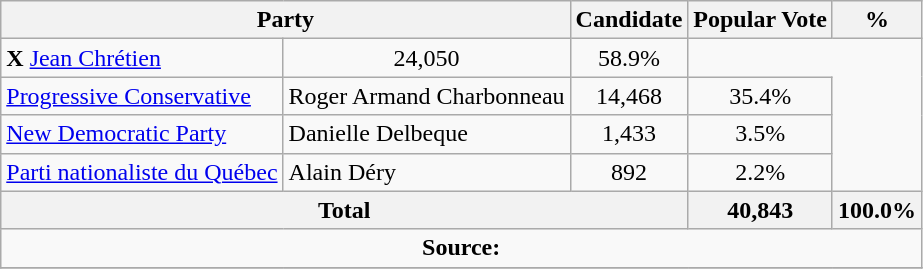<table class="wikitable">
<tr>
<th colspan="2">Party</th>
<th>Candidate</th>
<th>Popular Vote</th>
<th>%</th>
</tr>
<tr>
<td> <strong>X</strong> <a href='#'>Jean Chrétien</a></td>
<td align=center>24,050</td>
<td align=center>58.9%</td>
</tr>
<tr>
<td><a href='#'>Progressive Conservative</a></td>
<td>Roger Armand Charbonneau</td>
<td align=center>14,468</td>
<td align=center>35.4%</td>
</tr>
<tr>
<td><a href='#'>New Democratic Party</a></td>
<td>Danielle Delbeque</td>
<td align=center>1,433</td>
<td align=center>3.5%</td>
</tr>
<tr>
<td><a href='#'>Parti nationaliste du Québec</a></td>
<td>Alain Déry</td>
<td align=center>892</td>
<td align=center>2.2%</td>
</tr>
<tr>
<th colspan=3>Total</th>
<th>40,843</th>
<th>100.0%</th>
</tr>
<tr>
<td align="center" colspan=5><strong>Source:</strong> </td>
</tr>
<tr>
</tr>
</table>
